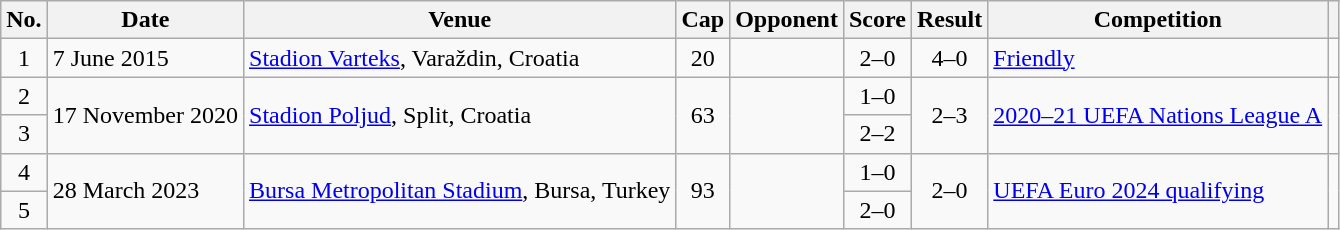<table class="wikitable sortable">
<tr>
<th scope="col">No.</th>
<th scope="col">Date</th>
<th scope="col">Venue</th>
<th scope="col">Cap</th>
<th scope="col">Opponent</th>
<th scope="col">Score</th>
<th scope="col">Result</th>
<th scope="col">Competition</th>
<th scope="col" class="unsortable"></th>
</tr>
<tr>
<td style="text-align: center;">1</td>
<td>7 June 2015</td>
<td><a href='#'>Stadion Varteks</a>, Varaždin, Croatia</td>
<td style="text-align: center;">20</td>
<td></td>
<td style="text-align: center;">2–0</td>
<td style="text-align: center;">4–0</td>
<td><a href='#'>Friendly</a></td>
<td style="text-align: center;"></td>
</tr>
<tr>
<td style="text-align: center;">2</td>
<td rowspan="2">17 November 2020</td>
<td rowspan="2"><a href='#'>Stadion Poljud</a>, Split, Croatia</td>
<td style="text-align: center;" rowspan="2">63</td>
<td rowspan="2"></td>
<td style="text-align: center;">1–0</td>
<td style="text-align: center;" rowspan="2">2–3</td>
<td rowspan="2"><a href='#'>2020–21 UEFA Nations League A</a></td>
<td style="text-align: center;" rowspan="2"></td>
</tr>
<tr>
<td style="text-align: center;">3</td>
<td style="text-align: center;">2–2</td>
</tr>
<tr>
<td style="text-align: center;">4</td>
<td rowspan="2">28 March 2023</td>
<td rowspan="2"><a href='#'>Bursa Metropolitan Stadium</a>, Bursa, Turkey</td>
<td style="text-align: center;" rowspan="2">93</td>
<td rowspan="2"></td>
<td style="text-align: center;">1–0</td>
<td style="text-align: center;" rowspan="2">2–0</td>
<td rowspan="2"><a href='#'>UEFA Euro 2024 qualifying</a></td>
<td style="text-align: center;" rowspan="2"></td>
</tr>
<tr>
<td style="text-align: center;">5</td>
<td style="text-align: center;">2–0</td>
</tr>
</table>
